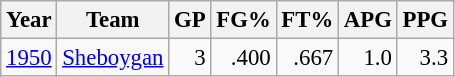<table class="wikitable sortable" style="font-size:95%; text-align:right;">
<tr>
<th>Year</th>
<th>Team</th>
<th>GP</th>
<th>FG%</th>
<th>FT%</th>
<th>APG</th>
<th>PPG</th>
</tr>
<tr>
<td style="text-align:left;"><a href='#'>1950</a></td>
<td style="text-align:left;"><a href='#'>Sheboygan</a></td>
<td>3</td>
<td>.400</td>
<td>.667</td>
<td>1.0</td>
<td>3.3</td>
</tr>
</table>
